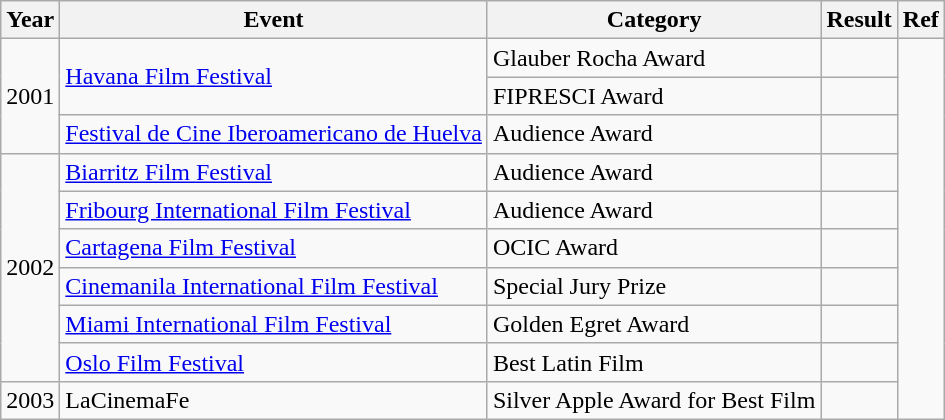<table class="wikitable">
<tr>
<th>Year</th>
<th>Event</th>
<th>Category</th>
<th>Result</th>
<th>Ref</th>
</tr>
<tr>
<td rowspan="3">2001</td>
<td rowspan="2"><a href='#'>Havana Film Festival</a></td>
<td>Glauber Rocha Award</td>
<td></td>
<td rowspan="10"></td>
</tr>
<tr>
<td>FIPRESCI Award</td>
<td></td>
</tr>
<tr>
<td><a href='#'>Festival de Cine Iberoamericano de Huelva</a></td>
<td>Audience Award</td>
<td></td>
</tr>
<tr>
<td rowspan="6">2002</td>
<td><a href='#'>Biarritz Film Festival</a></td>
<td>Audience Award</td>
<td></td>
</tr>
<tr>
<td><a href='#'>Fribourg International Film Festival</a></td>
<td>Audience Award</td>
<td></td>
</tr>
<tr>
<td><a href='#'>Cartagena Film Festival</a></td>
<td>OCIC Award</td>
<td></td>
</tr>
<tr>
<td><a href='#'>Cinemanila International Film Festival</a></td>
<td>Special Jury Prize</td>
<td></td>
</tr>
<tr>
<td><a href='#'>Miami International Film Festival</a></td>
<td>Golden Egret Award</td>
<td></td>
</tr>
<tr>
<td><a href='#'>Oslo Film Festival</a></td>
<td>Best Latin Film</td>
<td></td>
</tr>
<tr>
<td>2003</td>
<td>LaCinemaFe</td>
<td>Silver Apple Award for Best Film</td>
<td></td>
</tr>
</table>
